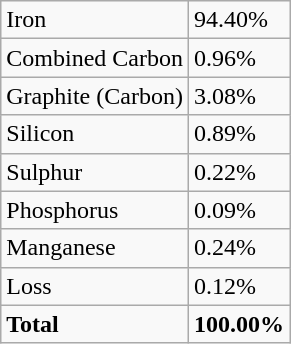<table class="wikitable">
<tr>
<td>Iron</td>
<td>94.40%</td>
</tr>
<tr>
<td>Combined Carbon</td>
<td>0.96%</td>
</tr>
<tr>
<td>Graphite (Carbon)</td>
<td>3.08%</td>
</tr>
<tr>
<td>Silicon</td>
<td>0.89%</td>
</tr>
<tr>
<td>Sulphur</td>
<td>0.22%</td>
</tr>
<tr>
<td>Phosphorus</td>
<td>0.09%</td>
</tr>
<tr>
<td>Manganese</td>
<td>0.24%</td>
</tr>
<tr>
<td>Loss</td>
<td>0.12%</td>
</tr>
<tr>
<td><strong>Total</strong></td>
<td><strong>100.00%</strong></td>
</tr>
</table>
